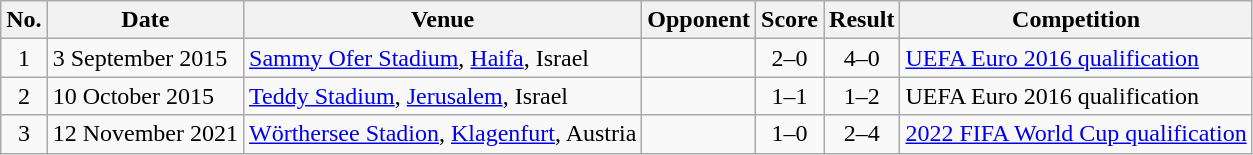<table class="wikitable sortable">
<tr>
<th scope="col">No.</th>
<th scope="col">Date</th>
<th scope="col">Venue</th>
<th scope="col">Opponent</th>
<th scope="col">Score</th>
<th scope="col">Result</th>
<th scope="col">Competition</th>
</tr>
<tr>
<td align="center">1</td>
<td>3 September 2015</td>
<td><a href='#'>Sammy Ofer Stadium</a>, <a href='#'>Haifa</a>, Israel</td>
<td></td>
<td align="center">2–0</td>
<td align="center">4–0</td>
<td><a href='#'>UEFA Euro 2016 qualification</a></td>
</tr>
<tr>
<td align="center">2</td>
<td>10 October 2015</td>
<td><a href='#'>Teddy Stadium</a>, <a href='#'>Jerusalem</a>, Israel</td>
<td></td>
<td align="center">1–1</td>
<td align="center">1–2</td>
<td>UEFA Euro 2016 qualification</td>
</tr>
<tr>
<td align="center">3</td>
<td>12 November 2021</td>
<td><a href='#'>Wörthersee Stadion</a>, <a href='#'>Klagenfurt</a>, Austria</td>
<td></td>
<td align="center">1–0</td>
<td align="center">2–4</td>
<td><a href='#'>2022 FIFA World Cup qualification</a></td>
</tr>
</table>
